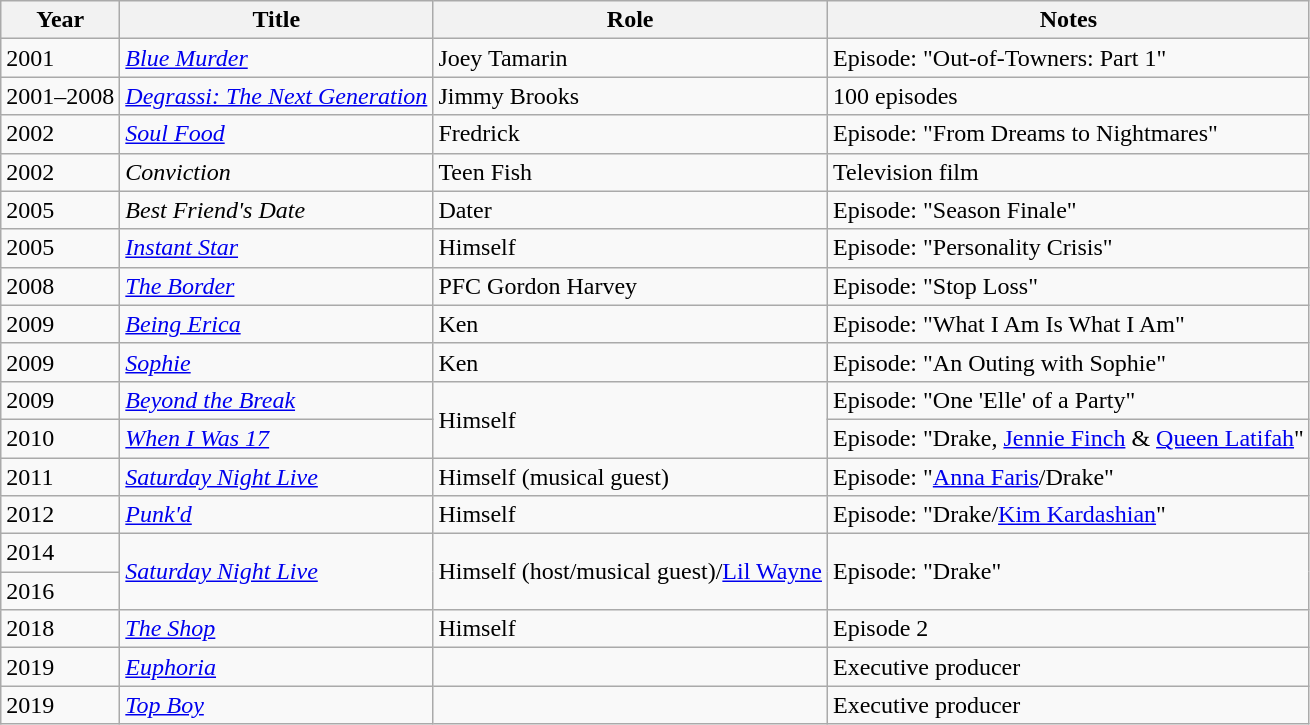<table class="wikitable sortable">
<tr>
<th>Year</th>
<th>Title</th>
<th>Role</th>
<th class="unsortable">Notes</th>
</tr>
<tr>
<td>2001</td>
<td><em><a href='#'>Blue Murder</a></em></td>
<td>Joey Tamarin</td>
<td>Episode: "Out-of-Towners: Part 1"</td>
</tr>
<tr>
<td>2001–2008</td>
<td><em><a href='#'>Degrassi: The Next Generation</a></em></td>
<td>Jimmy Brooks</td>
<td>100 episodes</td>
</tr>
<tr>
<td>2002</td>
<td><em><a href='#'>Soul Food</a></em></td>
<td>Fredrick</td>
<td>Episode: "From Dreams to Nightmares"</td>
</tr>
<tr>
<td>2002</td>
<td><em>Conviction</em></td>
<td>Teen Fish</td>
<td>Television film</td>
</tr>
<tr>
<td>2005</td>
<td><em>Best Friend's Date</em></td>
<td>Dater</td>
<td>Episode: "Season Finale"</td>
</tr>
<tr>
<td>2005</td>
<td><em><a href='#'>Instant Star</a></em></td>
<td>Himself</td>
<td>Episode: "Personality Crisis"</td>
</tr>
<tr>
<td>2008</td>
<td data-sort-value="Border, The"><em><a href='#'>The Border</a></em></td>
<td>PFC Gordon Harvey</td>
<td>Episode: "Stop Loss"</td>
</tr>
<tr>
<td>2009</td>
<td><em><a href='#'>Being Erica</a></em></td>
<td>Ken</td>
<td>Episode: "What I Am Is What I Am"</td>
</tr>
<tr>
<td>2009</td>
<td><em><a href='#'>Sophie</a></em></td>
<td>Ken</td>
<td>Episode: "An Outing with Sophie"</td>
</tr>
<tr>
<td>2009</td>
<td><em><a href='#'>Beyond the Break</a></em></td>
<td rowspan="2">Himself</td>
<td>Episode: "One 'Elle' of a Party"</td>
</tr>
<tr>
<td>2010</td>
<td><em><a href='#'>When I Was 17</a></em></td>
<td>Episode: "Drake, <a href='#'>Jennie Finch</a> & <a href='#'>Queen Latifah</a>"</td>
</tr>
<tr>
<td>2011</td>
<td><em><a href='#'>Saturday Night Live</a></em></td>
<td>Himself (musical guest)</td>
<td>Episode: "<a href='#'>Anna Faris</a>/Drake"</td>
</tr>
<tr>
<td>2012</td>
<td><em><a href='#'>Punk'd</a></em></td>
<td>Himself</td>
<td>Episode: "Drake/<a href='#'>Kim Kardashian</a>"</td>
</tr>
<tr>
<td>2014</td>
<td rowspan="2"><em><a href='#'>Saturday Night Live</a></em></td>
<td rowspan="2">Himself (host/musical guest)/<a href='#'>Lil Wayne</a></td>
<td rowspan="2">Episode: "Drake"</td>
</tr>
<tr>
<td>2016</td>
</tr>
<tr>
<td>2018</td>
<td data-sort-value="Shop, The"><em><a href='#'>The Shop</a></em></td>
<td>Himself</td>
<td>Episode 2</td>
</tr>
<tr>
<td>2019</td>
<td><em><a href='#'>Euphoria</a></em></td>
<td></td>
<td>Executive producer</td>
</tr>
<tr>
<td>2019</td>
<td><em><a href='#'>Top Boy</a></em></td>
<td></td>
<td>Executive producer</td>
</tr>
</table>
